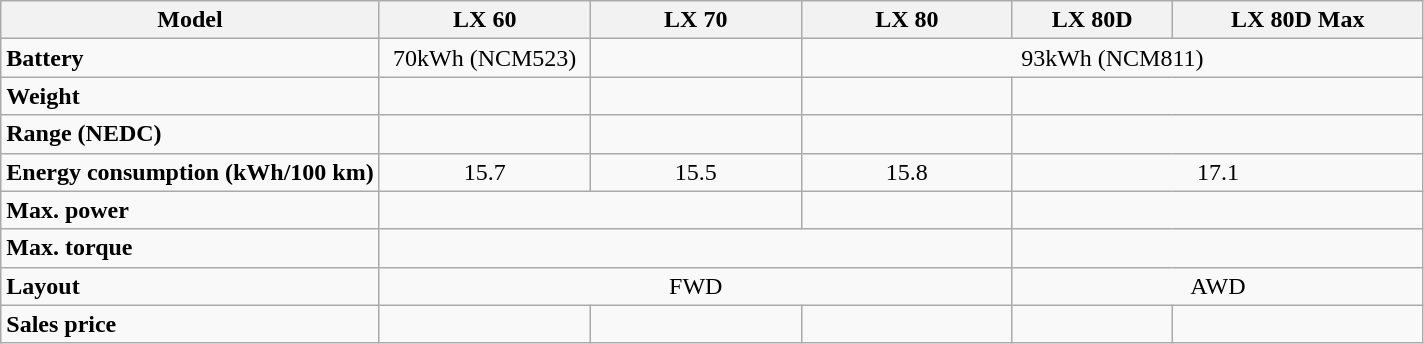<table class="wikitable">
<tr>
<th>Model</th>
<th>LX 60</th>
<th>LX 70</th>
<th>LX 80</th>
<th>LX 80D</th>
<th>LX 80D Max</th>
</tr>
<tr style="text-align:center;">
<td style="text-align:left;"><strong>Battery</strong></td>
<td>70kWh (NCM523)</td>
<td></td>
<td colspan="3">93kWh (NCM811)</td>
</tr>
<tr style="text-align:center;">
<td style="text-align:left;"><strong>Weight</strong></td>
<td style="width: 100pt;"></td>
<td style="width: 100pt;"></td>
<td style="width: 100pt;"></td>
<td colspan="2" style="width: 200pt;"></td>
</tr>
<tr style="text-align:center;">
<td style="text-align:left;"><strong>Range (NEDC)</strong></td>
<td></td>
<td></td>
<td></td>
<td colspan="2"></td>
</tr>
<tr style="text-align:center;">
<td style="text-align:left;"><strong>Energy consumption (kWh/100 km)</strong></td>
<td>15.7</td>
<td>15.5</td>
<td>15.8</td>
<td colspan="2">17.1</td>
</tr>
<tr style="text-align:center;">
<td style="text-align:left;"><strong>Max. power</strong></td>
<td colspan="2"></td>
<td></td>
<td colspan="2"></td>
</tr>
<tr style="text-align:center;">
<td style="text-align:left;"><strong>Max. torque</strong></td>
<td colspan="3"></td>
<td colspan="2"></td>
</tr>
<tr style="text-align:center;">
<td style="text-align:left;"><strong>Layout</strong></td>
<td colspan="3">FWD</td>
<td colspan="2">AWD</td>
</tr>
<tr style="text-align:center;">
<td style="text-align:left;"><strong>Sales price</strong></td>
<td></td>
<td></td>
<td></td>
<td></td>
<td></td>
</tr>
</table>
